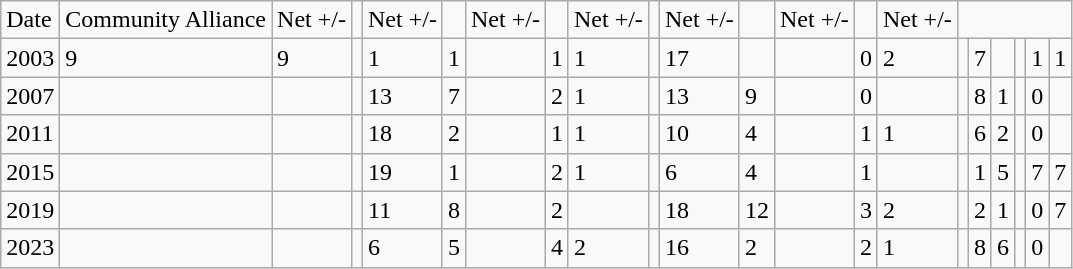<table class="wikitable">
<tr>
<td>Date</td>
<td>Community Alliance</td>
<td>Net +/-</td>
<td></td>
<td>Net +/-</td>
<td></td>
<td>Net +/-</td>
<td></td>
<td>Net +/-</td>
<td></td>
<td>Net +/-</td>
<td></td>
<td>Net +/-</td>
<td></td>
<td>Net +/-</td>
</tr>
<tr>
<td>2003</td>
<td>9</td>
<td>9</td>
<td></td>
<td>1</td>
<td>1</td>
<td></td>
<td>1</td>
<td>1</td>
<td></td>
<td>17</td>
<td></td>
<td></td>
<td>0</td>
<td>2</td>
<td></td>
<td>7</td>
<td></td>
<td></td>
<td>1</td>
<td>1</td>
</tr>
<tr>
<td>2007</td>
<td></td>
<td></td>
<td></td>
<td>13</td>
<td>7</td>
<td></td>
<td>2</td>
<td>1</td>
<td></td>
<td>13</td>
<td>9</td>
<td></td>
<td>0</td>
<td></td>
<td></td>
<td>8</td>
<td>1</td>
<td></td>
<td>0</td>
<td></td>
</tr>
<tr>
<td>2011</td>
<td></td>
<td></td>
<td></td>
<td>18</td>
<td>2</td>
<td></td>
<td>1</td>
<td>1</td>
<td></td>
<td>10</td>
<td>4</td>
<td></td>
<td>1</td>
<td>1</td>
<td></td>
<td>6</td>
<td>2</td>
<td></td>
<td>0</td>
<td></td>
</tr>
<tr>
<td>2015</td>
<td></td>
<td></td>
<td></td>
<td>19</td>
<td>1</td>
<td></td>
<td>2</td>
<td>1</td>
<td></td>
<td>6</td>
<td>4</td>
<td></td>
<td>1</td>
<td></td>
<td></td>
<td>1</td>
<td>5</td>
<td></td>
<td>7</td>
<td>7</td>
</tr>
<tr>
<td>2019</td>
<td></td>
<td></td>
<td></td>
<td>11</td>
<td>8</td>
<td></td>
<td>2</td>
<td></td>
<td></td>
<td>18</td>
<td>12</td>
<td></td>
<td>3</td>
<td>2</td>
<td></td>
<td>2</td>
<td>1</td>
<td></td>
<td>0</td>
<td>7</td>
</tr>
<tr>
<td>2023</td>
<td></td>
<td></td>
<td></td>
<td>6</td>
<td>5</td>
<td></td>
<td>4</td>
<td>2</td>
<td></td>
<td>16</td>
<td>2</td>
<td></td>
<td>2</td>
<td>1</td>
<td></td>
<td>8</td>
<td>6</td>
<td></td>
<td>0</td>
<td></td>
</tr>
</table>
